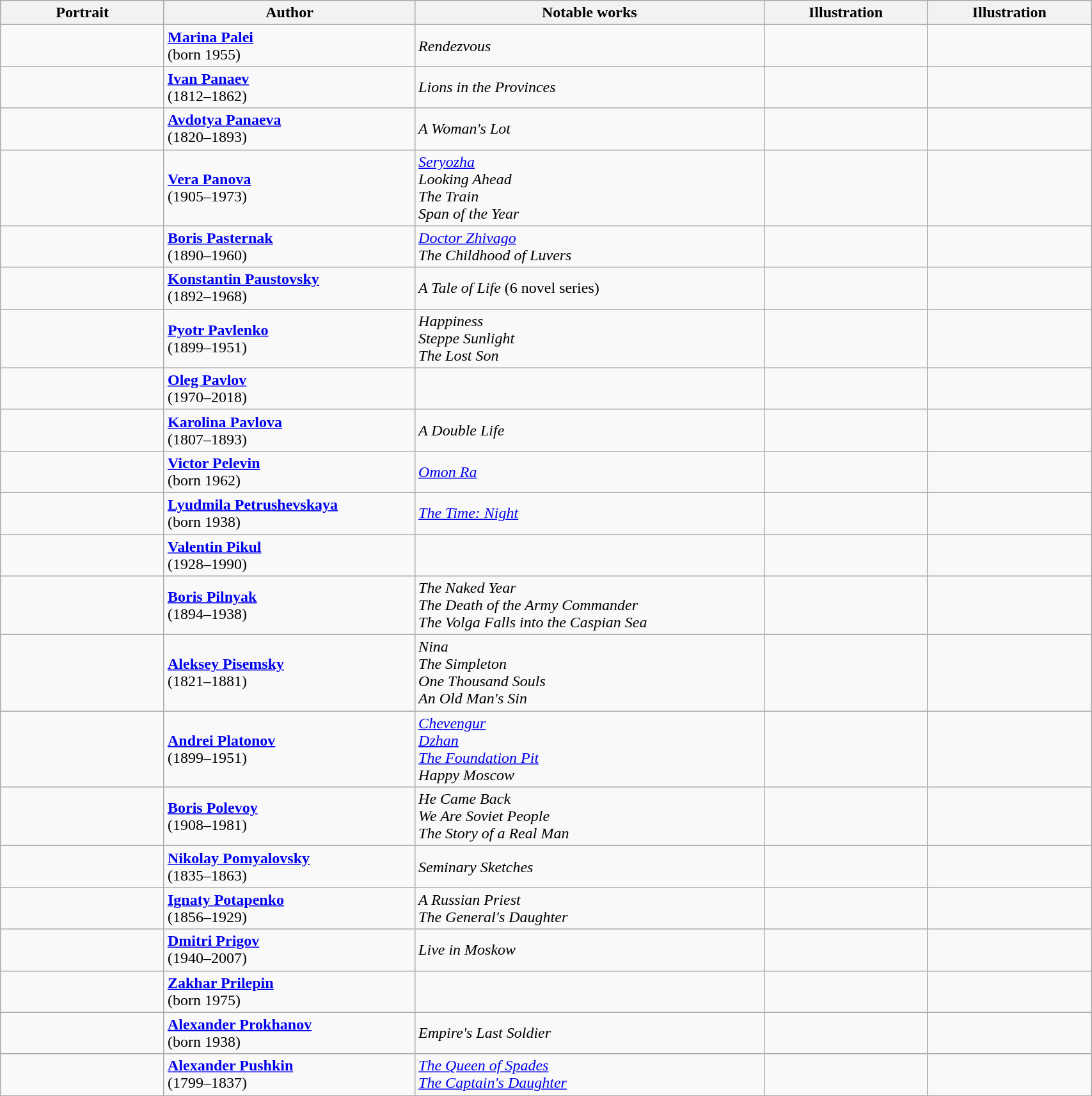<table class="wikitable" style="width:90%;">
<tr bgcolor="#cccccc">
<th width=15%>Portrait</th>
<th width=23%>Author</th>
<th width=32%>Notable works</th>
<th width=15%>Illustration</th>
<th width=15%>Illustration</th>
</tr>
<tr>
<td align=center></td>
<td><strong><a href='#'>Marina Palei</a></strong><br>(born 1955)</td>
<td><em>Rendezvous</em></td>
<td align=center></td>
<td align=center></td>
</tr>
<tr>
<td align=center></td>
<td><strong><a href='#'>Ivan Panaev</a></strong><br>(1812–1862)</td>
<td><em>Lions in the Provinces</em></td>
<td align=center></td>
<td align=center></td>
</tr>
<tr>
<td align=center></td>
<td><strong><a href='#'>Avdotya Panaeva</a></strong><br>(1820–1893)</td>
<td><em>A Woman's Lot</em></td>
<td align=center></td>
<td align=center></td>
</tr>
<tr>
<td align=center></td>
<td><strong><a href='#'>Vera Panova</a></strong><br>(1905–1973)</td>
<td><em><a href='#'>Seryozha</a></em><br><em>Looking Ahead</em><br><em>The Train</em><br><em>Span of the Year</em></td>
<td align=center></td>
<td align=center></td>
</tr>
<tr>
<td align=center></td>
<td><strong><a href='#'>Boris Pasternak</a></strong><br>(1890–1960)</td>
<td><em><a href='#'>Doctor Zhivago</a></em><br><em>The Childhood of Luvers</em></td>
<td align=center></td>
<td align=center></td>
</tr>
<tr>
<td align=center></td>
<td><strong><a href='#'>Konstantin Paustovsky</a></strong><br>(1892–1968)</td>
<td><em>A Tale of Life</em> (6 novel series)</td>
<td align=center></td>
<td align=center></td>
</tr>
<tr>
<td align=center></td>
<td><strong><a href='#'>Pyotr Pavlenko</a></strong><br>(1899–1951)</td>
<td><em>Happiness</em><br><em>Steppe Sunlight</em><br><em>The Lost Son</em></td>
<td align=center></td>
<td align=center></td>
</tr>
<tr>
<td align=center></td>
<td><strong><a href='#'>Oleg Pavlov</a></strong><br>(1970–2018)</td>
<td></td>
<td align=center></td>
<td align=center></td>
</tr>
<tr>
<td align=center></td>
<td><strong><a href='#'>Karolina Pavlova</a></strong><br>(1807–1893)</td>
<td><em>A Double Life</em></td>
<td align=center></td>
<td align=center></td>
</tr>
<tr>
<td align=center></td>
<td><strong><a href='#'>Victor Pelevin</a></strong><br>(born 1962)</td>
<td><em><a href='#'>Omon Ra</a></em></td>
<td align=center></td>
<td align=center></td>
</tr>
<tr>
<td align=center></td>
<td><strong><a href='#'>Lyudmila Petrushevskaya</a></strong><br>(born 1938)</td>
<td><em><a href='#'>The Time: Night</a></em></td>
<td align=center></td>
<td align=center></td>
</tr>
<tr>
<td align=center></td>
<td><strong><a href='#'>Valentin Pikul</a></strong><br>(1928–1990)</td>
<td></td>
<td align=center></td>
<td align=center></td>
</tr>
<tr>
<td align=center></td>
<td><strong><a href='#'>Boris Pilnyak</a></strong><br>(1894–1938)</td>
<td><em>The Naked Year</em><br><em>The Death of the Army Commander</em><br><em>The Volga Falls into the Caspian Sea</em></td>
<td align=center></td>
<td align=center></td>
</tr>
<tr>
<td align=center></td>
<td><strong><a href='#'>Aleksey Pisemsky</a></strong><br>(1821–1881)</td>
<td><em>Nina</em><br><em>The Simpleton</em><br><em>One Thousand Souls</em><br><em>An Old Man's Sin</em></td>
<td align=center></td>
<td align=center></td>
</tr>
<tr>
<td align=center></td>
<td><strong><a href='#'>Andrei Platonov</a></strong><br>(1899–1951)</td>
<td><em><a href='#'>Chevengur</a></em><br><em><a href='#'>Dzhan</a></em><br><em><a href='#'>The Foundation Pit</a></em><br> <em>Happy Moscow</em></td>
<td align=center></td>
<td align=center></td>
</tr>
<tr>
<td align=center></td>
<td><strong><a href='#'>Boris Polevoy</a></strong><br>(1908–1981)</td>
<td><em>He Came Back</em><br><em>We Are Soviet People</em><br><em>The Story of a Real Man</em></td>
<td align=center></td>
<td align=center></td>
</tr>
<tr>
<td align=center></td>
<td><strong><a href='#'>Nikolay Pomyalovsky</a></strong><br>(1835–1863)</td>
<td><em>Seminary Sketches</em></td>
<td align=center></td>
<td align=center></td>
</tr>
<tr>
<td align=center></td>
<td><strong><a href='#'>Ignaty Potapenko</a></strong><br>(1856–1929)</td>
<td><em>A Russian Priest</em><br><em>The General's Daughter</em></td>
<td align=center></td>
<td align=center></td>
</tr>
<tr>
<td align=center></td>
<td><strong><a href='#'>Dmitri Prigov</a></strong><br>(1940–2007)</td>
<td><em>Live in Moskow</em></td>
<td align=center></td>
<td align=center></td>
</tr>
<tr>
<td align=center></td>
<td><strong><a href='#'>Zakhar Prilepin</a></strong><br>(born 1975)</td>
<td></td>
<td align=center></td>
<td align=center></td>
</tr>
<tr>
<td align=center></td>
<td><strong><a href='#'>Alexander Prokhanov</a></strong><br>(born 1938)</td>
<td><em>Empire's Last Soldier</em></td>
<td align=center></td>
<td align=center></td>
</tr>
<tr>
<td align=center></td>
<td><strong><a href='#'>Alexander Pushkin</a></strong><br>(1799–1837)</td>
<td><em><a href='#'>The Queen of Spades</a></em><br><em><a href='#'>The Captain's Daughter</a></em></td>
<td align=center></td>
<td align=center></td>
</tr>
<tr>
</tr>
</table>
